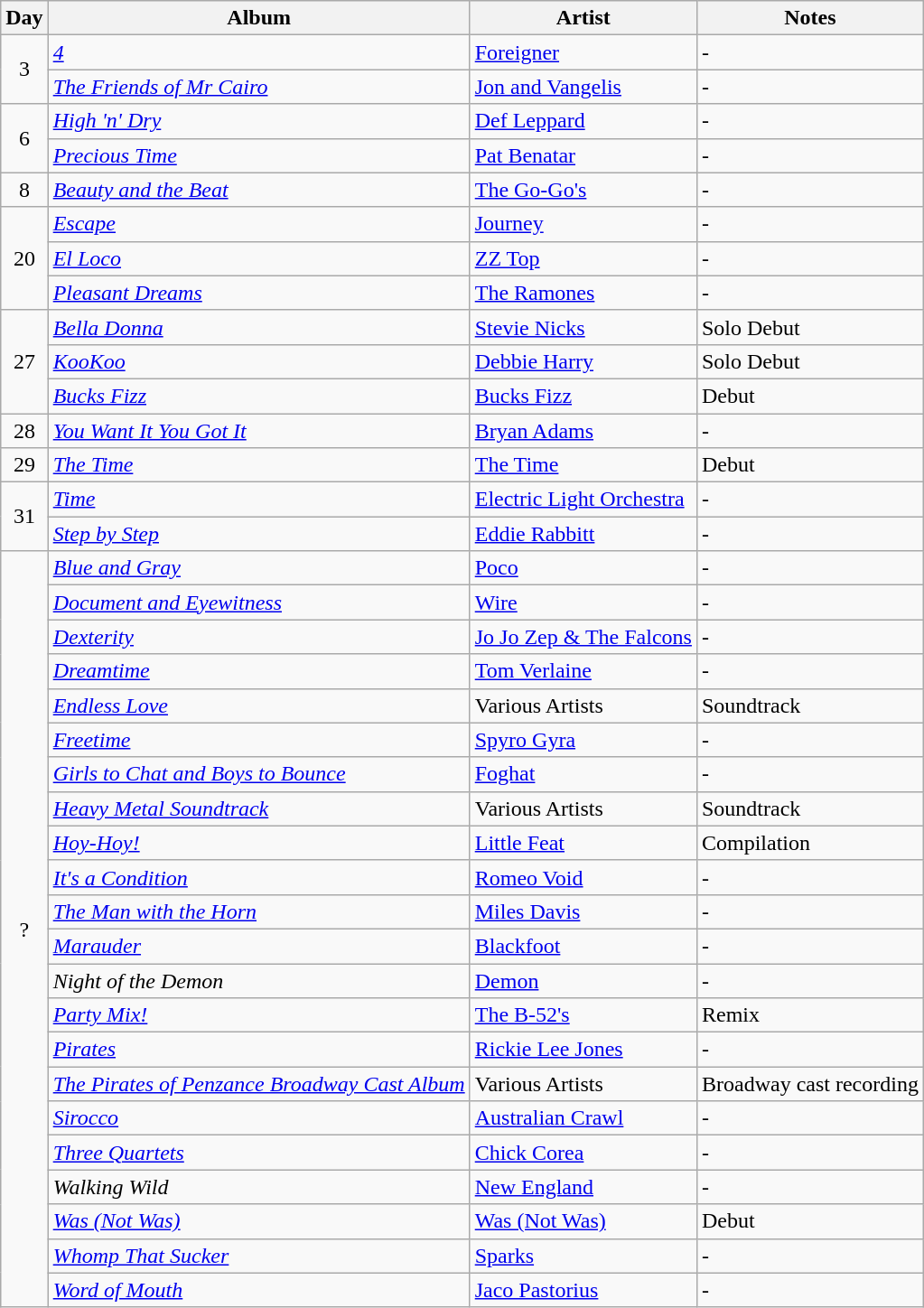<table class="wikitable">
<tr>
<th>Day</th>
<th>Album</th>
<th>Artist</th>
<th>Notes</th>
</tr>
<tr>
<td rowspan="2" style="text-align:center;">3</td>
<td><em><a href='#'>4</a></em></td>
<td><a href='#'>Foreigner</a></td>
<td>-</td>
</tr>
<tr>
<td><em><a href='#'>The Friends of Mr Cairo</a></em></td>
<td><a href='#'>Jon and Vangelis</a></td>
<td>-</td>
</tr>
<tr>
<td rowspan="2" style="text-align:center;">6</td>
<td><em><a href='#'>High 'n' Dry</a></em></td>
<td><a href='#'>Def Leppard</a></td>
<td>-</td>
</tr>
<tr>
<td><em><a href='#'>Precious Time</a></em></td>
<td><a href='#'>Pat Benatar</a></td>
<td>-</td>
</tr>
<tr>
<td style="text-align:center;">8</td>
<td><em><a href='#'>Beauty and the Beat</a></em></td>
<td><a href='#'>The Go-Go's</a></td>
<td>-</td>
</tr>
<tr>
<td rowspan="3" style="text-align:center;">20</td>
<td><em><a href='#'>Escape</a></em></td>
<td><a href='#'>Journey</a></td>
<td>-</td>
</tr>
<tr>
<td><em><a href='#'>El Loco</a></em></td>
<td><a href='#'>ZZ Top</a></td>
<td>-</td>
</tr>
<tr>
<td><em><a href='#'>Pleasant Dreams</a></em></td>
<td><a href='#'>The Ramones</a></td>
<td>-</td>
</tr>
<tr>
<td rowspan="3" style="text-align:center;">27</td>
<td><em><a href='#'>Bella Donna</a></em></td>
<td><a href='#'>Stevie Nicks</a></td>
<td>Solo Debut</td>
</tr>
<tr>
<td><em><a href='#'>KooKoo</a></em></td>
<td><a href='#'>Debbie Harry</a></td>
<td>Solo Debut</td>
</tr>
<tr>
<td><em><a href='#'>Bucks Fizz</a></em></td>
<td><a href='#'>Bucks Fizz</a></td>
<td>Debut</td>
</tr>
<tr>
<td style="text-align:center;">28</td>
<td><em><a href='#'>You Want It You Got It</a></em></td>
<td><a href='#'>Bryan Adams</a></td>
<td>-</td>
</tr>
<tr>
<td style="text-align:center;">29</td>
<td><em><a href='#'>The Time</a></em></td>
<td><a href='#'>The Time</a></td>
<td>Debut</td>
</tr>
<tr>
<td rowspan="2" style="text-align:center;">31</td>
<td><em><a href='#'>Time</a></em></td>
<td><a href='#'>Electric Light Orchestra</a></td>
<td>-</td>
</tr>
<tr>
<td><em><a href='#'>Step by Step</a></em></td>
<td><a href='#'>Eddie Rabbitt</a></td>
<td>-</td>
</tr>
<tr>
<td rowspan="23" style="text-align:center;">?</td>
<td><em><a href='#'>Blue and Gray</a></em></td>
<td><a href='#'>Poco</a></td>
<td>-</td>
</tr>
<tr>
<td><em><a href='#'>Document and Eyewitness</a></em></td>
<td><a href='#'>Wire</a></td>
<td>-</td>
</tr>
<tr>
<td><em><a href='#'>Dexterity</a></em></td>
<td><a href='#'>Jo Jo Zep & The Falcons</a></td>
<td>-</td>
</tr>
<tr>
<td><em><a href='#'>Dreamtime</a></em></td>
<td><a href='#'>Tom Verlaine</a></td>
<td>-</td>
</tr>
<tr>
<td><em><a href='#'>Endless Love</a></em></td>
<td>Various Artists</td>
<td>Soundtrack</td>
</tr>
<tr>
<td><em><a href='#'>Freetime</a></em></td>
<td><a href='#'>Spyro Gyra</a></td>
<td>-</td>
</tr>
<tr>
<td><em><a href='#'>Girls to Chat and Boys to Bounce</a></em></td>
<td><a href='#'>Foghat</a></td>
<td>-</td>
</tr>
<tr>
<td><em><a href='#'>Heavy Metal Soundtrack</a></em></td>
<td>Various Artists</td>
<td>Soundtrack</td>
</tr>
<tr>
<td><em><a href='#'>Hoy-Hoy!</a></em></td>
<td><a href='#'>Little Feat</a></td>
<td>Compilation</td>
</tr>
<tr>
<td><em><a href='#'>It's a Condition</a></em></td>
<td><a href='#'>Romeo Void</a></td>
<td>-</td>
</tr>
<tr>
<td><em><a href='#'>The Man with the Horn</a></em></td>
<td><a href='#'>Miles Davis</a></td>
<td>-</td>
</tr>
<tr>
<td><em><a href='#'>Marauder</a></em></td>
<td><a href='#'>Blackfoot</a></td>
<td>-</td>
</tr>
<tr>
<td><em>Night of the Demon</em></td>
<td><a href='#'>Demon</a></td>
<td>-</td>
</tr>
<tr>
<td><em><a href='#'>Party Mix!</a></em></td>
<td><a href='#'>The B-52's</a></td>
<td>Remix</td>
</tr>
<tr>
<td><em><a href='#'>Pirates</a></em></td>
<td><a href='#'>Rickie Lee Jones</a></td>
<td>-</td>
</tr>
<tr>
<td><em><a href='#'>The Pirates of Penzance Broadway Cast Album</a></em></td>
<td>Various Artists</td>
<td>Broadway cast recording</td>
</tr>
<tr>
<td><em><a href='#'>Sirocco</a></em></td>
<td><a href='#'>Australian Crawl</a></td>
<td>-</td>
</tr>
<tr>
<td><em><a href='#'>Three Quartets</a></em></td>
<td><a href='#'>Chick Corea</a></td>
<td>-</td>
</tr>
<tr>
<td><em>Walking Wild</em></td>
<td><a href='#'>New England</a></td>
<td>-</td>
</tr>
<tr>
<td><em><a href='#'>Was (Not Was)</a></em></td>
<td><a href='#'>Was (Not Was)</a></td>
<td>Debut</td>
</tr>
<tr>
<td><em><a href='#'>Whomp That Sucker</a></em></td>
<td><a href='#'>Sparks</a></td>
<td>-</td>
</tr>
<tr>
<td><em><a href='#'>Word of Mouth</a></em></td>
<td><a href='#'>Jaco Pastorius</a></td>
<td>-</td>
</tr>
</table>
